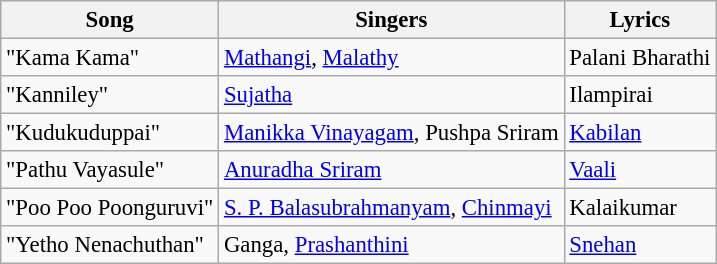<table class="wikitable" style="font-size:95%;">
<tr>
<th>Song</th>
<th>Singers</th>
<th>Lyrics</th>
</tr>
<tr>
<td>"Kama Kama"</td>
<td><a href='#'>Mathangi</a>, <a href='#'>Malathy</a></td>
<td>Palani Bharathi</td>
</tr>
<tr>
<td>"Kanniley"</td>
<td><a href='#'>Sujatha</a></td>
<td>Ilampirai</td>
</tr>
<tr>
<td>"Kudukuduppai"</td>
<td><a href='#'>Manikka Vinayagam</a>, Pushpa Sriram</td>
<td><a href='#'>Kabilan</a></td>
</tr>
<tr>
<td>"Pathu Vayasule"</td>
<td><a href='#'>Anuradha Sriram</a></td>
<td><a href='#'>Vaali</a></td>
</tr>
<tr>
<td>"Poo Poo Poonguruvi"</td>
<td><a href='#'>S. P. Balasubrahmanyam</a>, <a href='#'>Chinmayi</a></td>
<td>Kalaikumar</td>
</tr>
<tr>
<td>"Yetho Nenachuthan"</td>
<td>Ganga, <a href='#'>Prashanthini</a></td>
<td><a href='#'>Snehan</a></td>
</tr>
</table>
